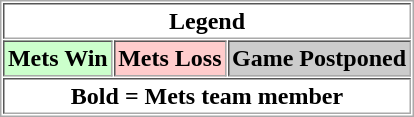<table align="center" border="1" cellpadding="2" cellspacing="1" style="border:1px solid #aaa">
<tr>
<th colspan=3>Legend</th>
</tr>
<tr>
<th bgcolor="ccffcc">Mets Win</th>
<th bgcolor="ffcccc">Mets Loss</th>
<th bgcolor="cccccc">Game Postponed</th>
</tr>
<tr>
<th colspan=3>Bold = Mets team member</th>
</tr>
</table>
